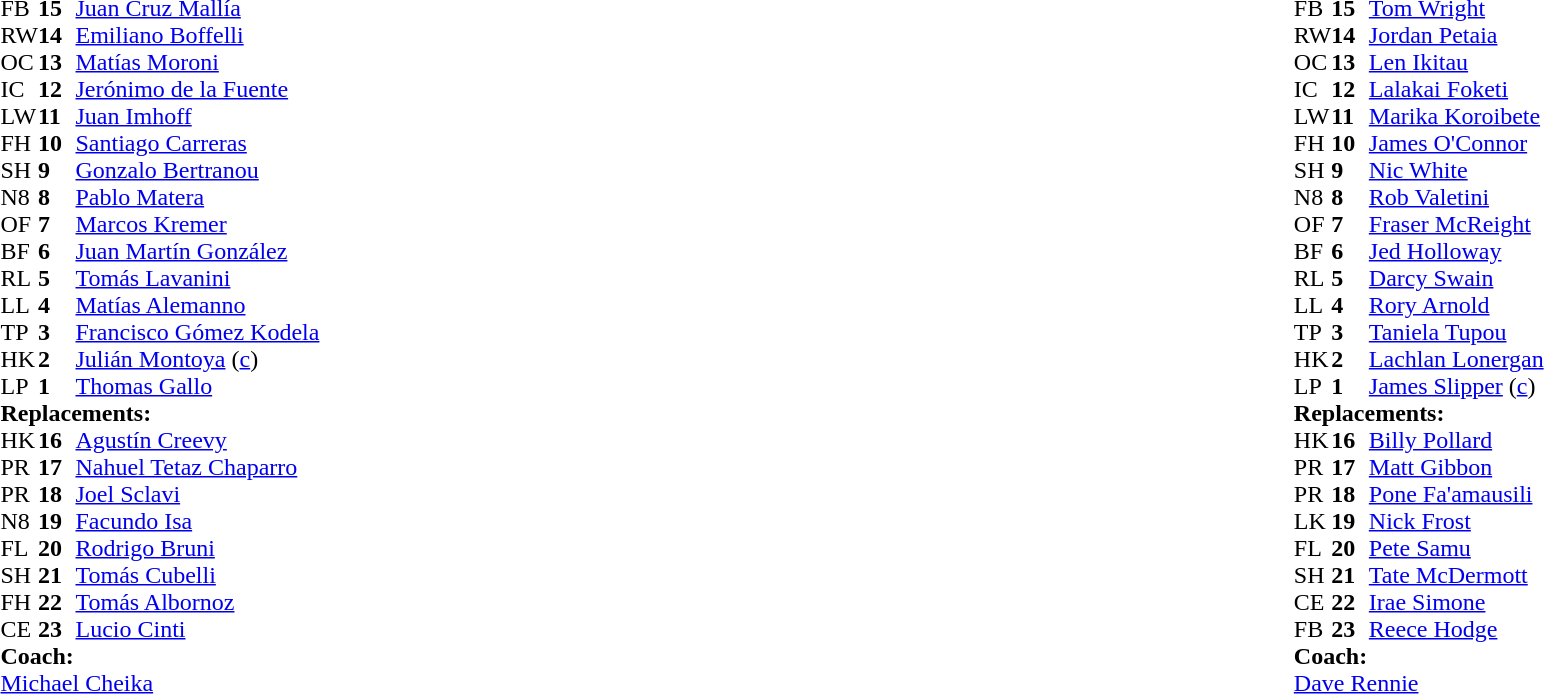<table style="width:100%">
<tr>
<td style="vertical-align:top;width:50%"><br><table cellspacing="0" cellpadding="0">
<tr>
<th width="25"></th>
<th width="25"></th>
</tr>
<tr>
<td>FB</td>
<td><strong>15</strong></td>
<td><a href='#'>Juan Cruz Mallía</a></td>
</tr>
<tr>
<td>RW</td>
<td><strong>14</strong></td>
<td><a href='#'>Emiliano Boffelli</a></td>
</tr>
<tr>
<td>OC</td>
<td><strong>13</strong></td>
<td><a href='#'>Matías Moroni</a></td>
</tr>
<tr>
<td>IC</td>
<td><strong>12</strong></td>
<td><a href='#'>Jerónimo de la Fuente</a></td>
<td></td>
<td></td>
</tr>
<tr>
<td>LW</td>
<td><strong>11</strong></td>
<td><a href='#'>Juan Imhoff</a></td>
</tr>
<tr>
<td>FH</td>
<td><strong>10</strong></td>
<td><a href='#'>Santiago Carreras</a></td>
<td></td>
<td></td>
</tr>
<tr>
<td>SH</td>
<td><strong>9</strong></td>
<td><a href='#'>Gonzalo Bertranou</a></td>
<td></td>
<td></td>
</tr>
<tr>
<td>N8</td>
<td><strong>8</strong></td>
<td><a href='#'>Pablo Matera</a></td>
<td></td>
<td></td>
</tr>
<tr>
<td>OF</td>
<td><strong>7</strong></td>
<td><a href='#'>Marcos Kremer</a></td>
<td></td>
<td></td>
</tr>
<tr>
<td>BF</td>
<td><strong>6</strong></td>
<td><a href='#'>Juan Martín González</a></td>
</tr>
<tr>
<td>RL</td>
<td><strong>5</strong></td>
<td><a href='#'>Tomás Lavanini</a></td>
</tr>
<tr>
<td>LL</td>
<td><strong>4</strong></td>
<td><a href='#'>Matías Alemanno</a></td>
</tr>
<tr>
<td>TP</td>
<td><strong>3</strong></td>
<td><a href='#'>Francisco Gómez Kodela</a></td>
<td></td>
<td></td>
</tr>
<tr>
<td>HK</td>
<td><strong>2</strong></td>
<td><a href='#'>Julián Montoya</a> (<a href='#'>c</a>)</td>
<td></td>
<td></td>
</tr>
<tr>
<td>LP</td>
<td><strong>1</strong></td>
<td><a href='#'>Thomas Gallo</a></td>
<td></td>
<td></td>
</tr>
<tr>
<td colspan="3"><strong>Replacements:</strong></td>
</tr>
<tr>
<td>HK</td>
<td><strong>16</strong></td>
<td><a href='#'>Agustín Creevy</a></td>
<td></td>
<td></td>
</tr>
<tr>
<td>PR</td>
<td><strong>17</strong></td>
<td><a href='#'>Nahuel Tetaz Chaparro</a></td>
<td></td>
<td></td>
</tr>
<tr>
<td>PR</td>
<td><strong>18</strong></td>
<td><a href='#'>Joel Sclavi</a></td>
<td></td>
<td></td>
</tr>
<tr>
<td>N8</td>
<td><strong>19</strong></td>
<td><a href='#'>Facundo Isa</a></td>
<td></td>
<td></td>
</tr>
<tr>
<td>FL</td>
<td><strong>20</strong></td>
<td><a href='#'>Rodrigo Bruni</a></td>
<td></td>
<td></td>
</tr>
<tr>
<td>SH</td>
<td><strong>21</strong></td>
<td><a href='#'>Tomás Cubelli</a></td>
<td></td>
<td></td>
</tr>
<tr>
<td>FH</td>
<td><strong>22</strong></td>
<td><a href='#'>Tomás Albornoz</a></td>
<td></td>
<td></td>
</tr>
<tr>
<td>CE</td>
<td><strong>23</strong></td>
<td><a href='#'>Lucio Cinti</a></td>
<td></td>
<td></td>
</tr>
<tr>
<td colspan="3"><strong>Coach:</strong></td>
</tr>
<tr>
<td colspan="3"> <a href='#'>Michael Cheika</a></td>
</tr>
</table>
</td>
<td style="vertical-align:top"></td>
<td style="vertical-align:top;width:50%"><br><table cellspacing="0" cellpadding="0" style="margin:auto">
<tr>
<th width="25"></th>
<th width="25"></th>
</tr>
<tr>
<td>FB</td>
<td><strong>15</strong></td>
<td><a href='#'>Tom Wright</a></td>
<td></td>
<td></td>
</tr>
<tr>
<td>RW</td>
<td><strong>14</strong></td>
<td><a href='#'>Jordan Petaia</a></td>
</tr>
<tr>
<td>OC</td>
<td><strong>13</strong></td>
<td><a href='#'>Len Ikitau</a></td>
</tr>
<tr>
<td>IC</td>
<td><strong>12</strong></td>
<td><a href='#'>Lalakai Foketi</a></td>
<td></td>
<td></td>
</tr>
<tr>
<td>LW</td>
<td><strong>11</strong></td>
<td><a href='#'>Marika Koroibete</a></td>
</tr>
<tr>
<td>FH</td>
<td><strong>10</strong></td>
<td><a href='#'>James O'Connor</a></td>
</tr>
<tr>
<td>SH</td>
<td><strong>9</strong></td>
<td><a href='#'>Nic White</a></td>
<td></td>
<td></td>
</tr>
<tr>
<td>N8</td>
<td><strong>8</strong></td>
<td><a href='#'>Rob Valetini</a></td>
</tr>
<tr>
<td>OF</td>
<td><strong>7</strong></td>
<td><a href='#'>Fraser McReight</a></td>
<td></td>
</tr>
<tr>
<td>BF</td>
<td><strong>6</strong></td>
<td><a href='#'>Jed Holloway</a></td>
<td></td>
<td></td>
</tr>
<tr>
<td>RL</td>
<td><strong>5</strong></td>
<td><a href='#'>Darcy Swain</a></td>
</tr>
<tr>
<td>LL</td>
<td><strong>4</strong></td>
<td><a href='#'>Rory Arnold</a></td>
<td></td>
<td></td>
</tr>
<tr>
<td>TP</td>
<td><strong>3</strong></td>
<td><a href='#'>Taniela Tupou</a></td>
<td></td>
<td></td>
</tr>
<tr>
<td>HK</td>
<td><strong>2</strong></td>
<td><a href='#'>Lachlan Lonergan</a></td>
<td></td>
<td></td>
</tr>
<tr>
<td>LP</td>
<td><strong>1</strong></td>
<td><a href='#'>James Slipper</a> (<a href='#'>c</a>)</td>
<td></td>
<td></td>
</tr>
<tr>
<td colspan="3"><strong>Replacements:</strong></td>
</tr>
<tr>
<td>HK</td>
<td><strong>16</strong></td>
<td><a href='#'>Billy Pollard</a></td>
<td></td>
<td></td>
</tr>
<tr>
<td>PR</td>
<td><strong>17</strong></td>
<td><a href='#'>Matt Gibbon</a></td>
<td></td>
<td></td>
</tr>
<tr>
<td>PR</td>
<td><strong>18</strong></td>
<td><a href='#'>Pone Fa'amausili</a></td>
<td></td>
<td></td>
</tr>
<tr>
<td>LK</td>
<td><strong>19</strong></td>
<td><a href='#'>Nick Frost</a></td>
<td></td>
<td></td>
</tr>
<tr>
<td>FL</td>
<td><strong>20</strong></td>
<td><a href='#'>Pete Samu</a></td>
<td></td>
<td></td>
</tr>
<tr>
<td>SH</td>
<td><strong>21</strong></td>
<td><a href='#'>Tate McDermott</a></td>
<td></td>
<td></td>
</tr>
<tr>
<td>CE</td>
<td><strong>22</strong></td>
<td><a href='#'>Irae Simone</a></td>
<td></td>
<td></td>
</tr>
<tr>
<td>FB</td>
<td><strong>23</strong></td>
<td><a href='#'>Reece Hodge</a></td>
<td></td>
<td></td>
</tr>
<tr>
<td colspan="3"><strong>Coach:</strong></td>
</tr>
<tr>
<td colspan="3"> <a href='#'>Dave Rennie</a></td>
</tr>
</table>
</td>
</tr>
</table>
